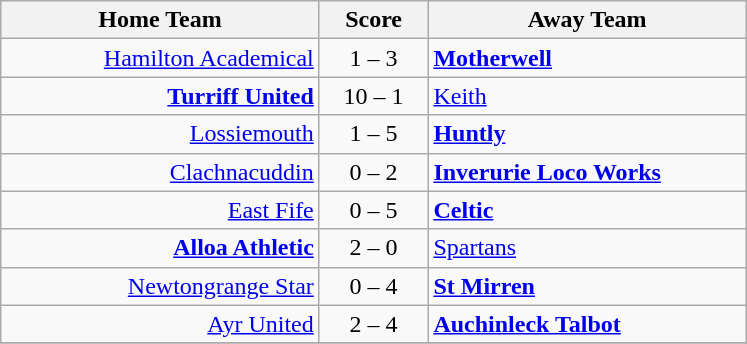<table class="wikitable" style="border-collapse: collapse;">
<tr>
<th align="right" width="205">Home Team</th>
<th align="center" width="65"> Score </th>
<th align="left" width="205">Away Team</th>
</tr>
<tr>
<td style="text-align: right;"><a href='#'>Hamilton Academical</a></td>
<td style="text-align: center;">1 – 3</td>
<td style="text-align: left;"><strong><a href='#'>Motherwell</a></strong></td>
</tr>
<tr>
<td style="text-align: right;"><strong><a href='#'>Turriff United</a></strong></td>
<td style="text-align: center;">10 – 1</td>
<td style="text-align: left;"><a href='#'>Keith</a></td>
</tr>
<tr>
<td style="text-align: right;"><a href='#'>Lossiemouth</a></td>
<td style="text-align: center;">1 – 5</td>
<td style="text-align: left;"><strong><a href='#'>Huntly</a></strong></td>
</tr>
<tr>
<td style="text-align: right;"><a href='#'>Clachnacuddin</a></td>
<td style="text-align: center;">0 – 2</td>
<td style="text-align: left;"><strong><a href='#'>Inverurie Loco Works</a></strong></td>
</tr>
<tr>
<td style="text-align: right;"><a href='#'>East Fife</a></td>
<td style="text-align: center;">0 – 5</td>
<td style="text-align: left;"><strong><a href='#'>Celtic</a></strong></td>
</tr>
<tr>
<td style="text-align: right;"><strong><a href='#'>Alloa Athletic</a></strong></td>
<td style="text-align: center;">2 – 0</td>
<td style="text-align: left;"><a href='#'>Spartans</a></td>
</tr>
<tr>
<td style="text-align: right;"><a href='#'>Newtongrange Star</a></td>
<td style="text-align: center;">0 – 4</td>
<td style="text-align: left;"><strong><a href='#'>St Mirren</a></strong></td>
</tr>
<tr>
<td style="text-align: right;"><a href='#'>Ayr United</a></td>
<td style="text-align: center;">2 – 4</td>
<td style="text-align: left;"><strong><a href='#'>Auchinleck Talbot</a></strong></td>
</tr>
<tr>
</tr>
</table>
